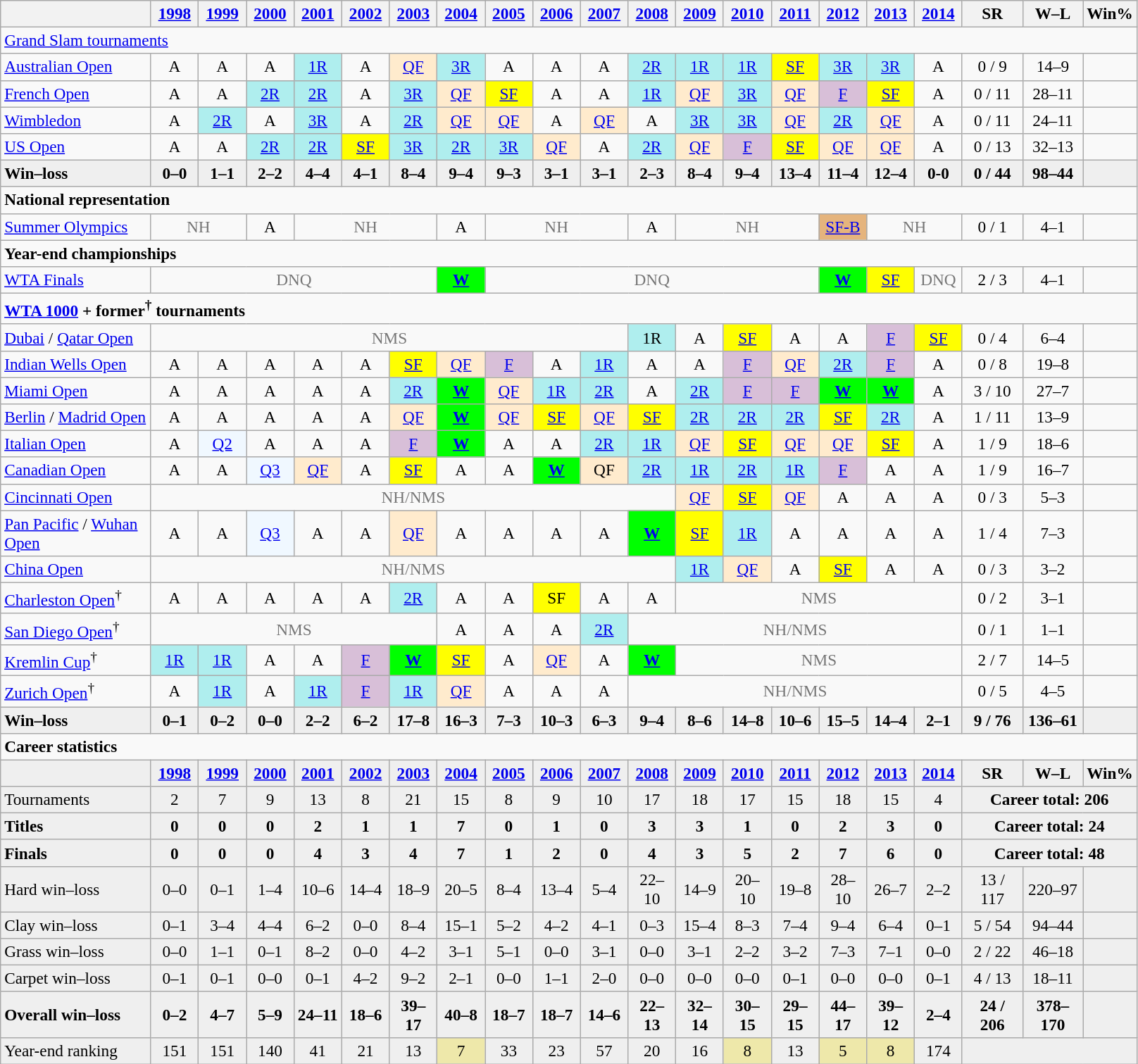<table class="wikitable nowrap" style="text-align:center;font-size:97%">
<tr>
<th width=135></th>
<th width="38"><a href='#'>1998</a></th>
<th width=38><a href='#'>1999</a></th>
<th width=38><a href='#'>2000</a></th>
<th width=38><a href='#'>2001</a></th>
<th width=38><a href='#'>2002</a></th>
<th width=38><a href='#'>2003</a></th>
<th width=38><a href='#'>2004</a></th>
<th width=38><a href='#'>2005</a></th>
<th width=38><a href='#'>2006</a></th>
<th width=38><a href='#'>2007</a></th>
<th width=38><a href='#'>2008</a></th>
<th width=38><a href='#'>2009</a></th>
<th width=38><a href='#'>2010</a></th>
<th width=38><a href='#'>2011</a></th>
<th width=38><a href='#'>2012</a></th>
<th width=38><a href='#'>2013</a></th>
<th width=38><a href='#'>2014</a></th>
<th width=50>SR</th>
<th width=50>W–L</th>
<th>Win%</th>
</tr>
<tr>
<td colspan="21" align="left"><a href='#'>Grand Slam tournaments</a></td>
</tr>
<tr>
<td align=left><a href='#'>Australian Open</a></td>
<td>A</td>
<td>A</td>
<td>A</td>
<td bgcolor=afeeee><a href='#'>1R</a></td>
<td>A</td>
<td bgcolor=ffebcd><a href='#'>QF</a></td>
<td bgcolor=afeeee><a href='#'>3R</a></td>
<td>A</td>
<td>A</td>
<td>A</td>
<td bgcolor=afeeee><a href='#'>2R</a></td>
<td bgcolor=afeeee><a href='#'>1R</a></td>
<td bgcolor=afeeee><a href='#'>1R</a></td>
<td bgcolor=yellow><a href='#'>SF</a></td>
<td bgcolor=afeeee><a href='#'>3R</a></td>
<td bgcolor=afeeee><a href='#'>3R</a></td>
<td>A</td>
<td>0 / 9</td>
<td>14–9</td>
<td></td>
</tr>
<tr>
<td align=left><a href='#'>French Open</a></td>
<td>A</td>
<td>A</td>
<td bgcolor=afeeee><a href='#'>2R</a></td>
<td bgcolor=afeeee><a href='#'>2R</a></td>
<td>A</td>
<td bgcolor=afeeee><a href='#'>3R</a></td>
<td bgcolor=ffebcd><a href='#'>QF</a></td>
<td bgcolor=yellow><a href='#'>SF</a></td>
<td>A</td>
<td>A</td>
<td bgcolor=afeeee><a href='#'>1R</a></td>
<td bgcolor=ffebcd><a href='#'>QF</a></td>
<td bgcolor=afeeee><a href='#'>3R</a></td>
<td bgcolor=ffebcd><a href='#'>QF</a></td>
<td bgcolor=thistle><a href='#'>F</a></td>
<td bgcolor=yellow><a href='#'>SF</a></td>
<td>A</td>
<td>0 / 11</td>
<td>28–11</td>
<td></td>
</tr>
<tr>
<td align=left><a href='#'>Wimbledon</a></td>
<td>A</td>
<td bgcolor=afeeee><a href='#'>2R</a></td>
<td>A</td>
<td bgcolor=afeeee><a href='#'>3R</a></td>
<td>A</td>
<td bgcolor=afeeee><a href='#'>2R</a></td>
<td bgcolor=ffebcd><a href='#'>QF</a></td>
<td bgcolor=ffebcd><a href='#'>QF</a></td>
<td>A</td>
<td bgcolor=ffebcd><a href='#'>QF</a></td>
<td>A</td>
<td bgcolor=afeeee><a href='#'>3R</a></td>
<td bgcolor=afeeee><a href='#'>3R</a></td>
<td bgcolor=ffebcd><a href='#'>QF</a></td>
<td bgcolor=afeeee><a href='#'>2R</a></td>
<td bgcolor=ffebcd><a href='#'>QF</a></td>
<td>A</td>
<td>0 / 11</td>
<td>24–11</td>
<td></td>
</tr>
<tr>
<td align=left><a href='#'>US Open</a></td>
<td>A</td>
<td>A</td>
<td bgcolor=afeeee><a href='#'>2R</a></td>
<td bgcolor=afeeee><a href='#'>2R</a></td>
<td bgcolor=yellow><a href='#'>SF</a></td>
<td bgcolor=afeeee><a href='#'>3R</a></td>
<td bgcolor=afeeee><a href='#'>2R</a></td>
<td bgcolor=afeeee><a href='#'>3R</a></td>
<td bgcolor=ffebcd><a href='#'>QF</a></td>
<td>A</td>
<td bgcolor=afeeee><a href='#'>2R</a></td>
<td bgcolor=ffebcd><a href='#'>QF</a></td>
<td bgcolor=thistle><a href='#'>F</a></td>
<td bgcolor=yellow><a href='#'>SF</a></td>
<td bgcolor=ffebcd><a href='#'>QF</a></td>
<td bgcolor=ffebcd><a href='#'>QF</a></td>
<td>A</td>
<td>0 / 13</td>
<td>32–13</td>
<td></td>
</tr>
<tr style=background:#efefef;font-weight:bold>
<td style="text-align:left">Win–loss</td>
<td>0–0</td>
<td>1–1</td>
<td>2–2</td>
<td>4–4</td>
<td>4–1</td>
<td>8–4</td>
<td>9–4</td>
<td>9–3</td>
<td>3–1</td>
<td>3–1</td>
<td>2–3</td>
<td>8–4</td>
<td>9–4</td>
<td>13–4</td>
<td>11–4</td>
<td>12–4</td>
<td>0-0</td>
<td>0 / 44</td>
<td>98–44</td>
<td></td>
</tr>
<tr>
<td colspan="21" align="left"><strong>National representation</strong></td>
</tr>
<tr>
<td align=left><a href='#'>Summer Olympics</a></td>
<td colspan=2 style=color:#767676>NH</td>
<td>A</td>
<td colspan=3 style=color:#767676>NH</td>
<td>A</td>
<td colspan=3 style=color:#767676>NH</td>
<td>A</td>
<td colspan=3 style=color:#767676>NH</td>
<td style=background:#E5B47D><a href='#'>SF-B</a></td>
<td colspan=2 style=color:#767676>NH</td>
<td>0 / 1</td>
<td>4–1</td>
<td></td>
</tr>
<tr>
<td colspan="21" align="left"><strong>Year-end championships</strong></td>
</tr>
<tr>
<td align=left><a href='#'>WTA Finals</a></td>
<td colspan="6" style=color:#767676>DNQ</td>
<td bgcolor=lime><strong><a href='#'>W</a></strong></td>
<td colspan="7" style=color:#767676>DNQ</td>
<td bgcolor=lime><strong><a href='#'>W</a></strong></td>
<td bgcolor=yellow><a href='#'>SF</a></td>
<td style=color:#767676>DNQ</td>
<td>2 / 3</td>
<td>4–1</td>
<td></td>
</tr>
<tr>
<td colspan="21" align="left"><strong><a href='#'>WTA 1000</a> + former<sup>†</sup> tournaments</strong></td>
</tr>
<tr>
<td align="left"><a href='#'>Dubai</a> / <a href='#'>Qatar Open</a></td>
<td colspan="10" style="color:#767676">NMS</td>
<td bgcolor="afeeee">1R</td>
<td>A</td>
<td bgcolor="yellow"><a href='#'>SF</a></td>
<td>A</td>
<td>A</td>
<td bgcolor=thistle><a href='#'>F</a></td>
<td bgcolor=yellow><a href='#'>SF</a></td>
<td>0 / 4</td>
<td>6–4</td>
<td></td>
</tr>
<tr>
<td align="left"><a href='#'>Indian Wells Open</a></td>
<td>A</td>
<td>A</td>
<td>A</td>
<td>A</td>
<td>A</td>
<td bgcolor="yellow"><a href='#'>SF</a></td>
<td bgcolor="ffebcd"><a href='#'>QF</a></td>
<td bgcolor="thistle"><a href='#'>F</a></td>
<td>A</td>
<td bgcolor="afeeee"><a href='#'>1R</a></td>
<td>A</td>
<td>A</td>
<td bgcolor="thistle"><a href='#'>F</a></td>
<td bgcolor="ffebcd"><a href='#'>QF</a></td>
<td bgcolor="afeeee"><a href='#'>2R</a></td>
<td bgcolor="thistle"><a href='#'>F</a></td>
<td>A</td>
<td>0 / 8</td>
<td>19–8</td>
<td></td>
</tr>
<tr>
<td align="left"><a href='#'>Miami Open</a></td>
<td>A</td>
<td>A</td>
<td>A</td>
<td>A</td>
<td>A</td>
<td bgcolor="afeeee"><a href='#'>2R</a></td>
<td bgcolor="lime"><strong><a href='#'>W</a></strong></td>
<td bgcolor="ffebcd"><a href='#'>QF</a></td>
<td bgcolor="afeeee"><a href='#'>1R</a></td>
<td bgcolor="afeeee"><a href='#'>2R</a></td>
<td>A</td>
<td bgcolor="afeeee"><a href='#'>2R</a></td>
<td bgcolor="thistle"><a href='#'>F</a></td>
<td bgcolor="thistle"><a href='#'>F</a></td>
<td bgcolor="lime"><strong><a href='#'>W</a></strong></td>
<td bgcolor="lime"><strong><a href='#'>W</a></strong></td>
<td>A</td>
<td>3 / 10</td>
<td>27–7</td>
<td></td>
</tr>
<tr>
<td align="left"><a href='#'>Berlin</a> / <a href='#'>Madrid Open</a></td>
<td>A</td>
<td>A</td>
<td>A</td>
<td>A</td>
<td>A</td>
<td bgcolor=ffebcd><a href='#'>QF</a></td>
<td bgcolor=lime><strong><a href='#'>W</a></strong></td>
<td bgcolor=ffebcd><a href='#'>QF</a></td>
<td bgcolor=yellow><a href='#'>SF</a></td>
<td bgcolor=ffebcd><a href='#'>QF</a></td>
<td bgcolor=yellow><a href='#'>SF</a></td>
<td bgcolor="afeeee"><a href='#'>2R</a></td>
<td bgcolor="afeeee"><a href='#'>2R</a></td>
<td bgcolor="afeeee"><a href='#'>2R</a></td>
<td bgcolor="yellow"><a href='#'>SF</a></td>
<td bgcolor="afeeee"><a href='#'>2R</a></td>
<td>A</td>
<td>1 / 11</td>
<td>13–9</td>
<td></td>
</tr>
<tr>
<td align="left"><a href='#'>Italian Open</a></td>
<td>A</td>
<td bgcolor=f0f8ff><a href='#'>Q2</a></td>
<td>A</td>
<td>A</td>
<td>A</td>
<td bgcolor="thistle"><a href='#'>F</a></td>
<td bgcolor="lime"><strong><a href='#'>W</a></strong></td>
<td>A</td>
<td>A</td>
<td bgcolor="afeeee"><a href='#'>2R</a></td>
<td bgcolor="afeeee"><a href='#'>1R</a></td>
<td bgcolor="ffebcd"><a href='#'>QF</a></td>
<td bgcolor="yellow"><a href='#'>SF</a></td>
<td bgcolor="ffebcd"><a href='#'>QF</a></td>
<td bgcolor="ffebcd"><a href='#'>QF</a></td>
<td bgcolor="yellow"><a href='#'>SF</a></td>
<td>A</td>
<td>1 / 9</td>
<td>18–6</td>
<td></td>
</tr>
<tr>
<td align="left"><a href='#'>Canadian Open</a></td>
<td>A</td>
<td>A</td>
<td bgcolor=f0f8ff><a href='#'>Q3</a></td>
<td bgcolor="ffebcd"><a href='#'>QF</a></td>
<td>A</td>
<td bgcolor="yellow"><a href='#'>SF</a></td>
<td>A</td>
<td>A</td>
<td bgcolor="lime"><strong><a href='#'>W</a></strong></td>
<td bgcolor="ffebcd">QF</td>
<td bgcolor="afeeee"><a href='#'>2R</a></td>
<td bgcolor="afeeee"><a href='#'>1R</a></td>
<td bgcolor="afeeee"><a href='#'>2R</a></td>
<td bgcolor="afeeee"><a href='#'>1R</a></td>
<td bgcolor="thistle"><a href='#'>F</a></td>
<td>A</td>
<td>A</td>
<td>1 / 9</td>
<td>16–7</td>
<td></td>
</tr>
<tr>
<td align="left"><a href='#'>Cincinnati Open</a></td>
<td colspan="11" style="color:#767676">NH/NMS</td>
<td bgcolor="ffebcd"><a href='#'>QF</a></td>
<td bgcolor="yellow"><a href='#'>SF</a></td>
<td bgcolor="ffebcd"><a href='#'>QF</a></td>
<td>A</td>
<td>A</td>
<td>A</td>
<td>0 / 3</td>
<td>5–3</td>
<td></td>
</tr>
<tr>
<td align="left"><a href='#'>Pan Pacific</a> / <a href='#'>Wuhan Open</a></td>
<td>A</td>
<td>A</td>
<td bgcolor=f0f8ff><a href='#'>Q3</a></td>
<td>A</td>
<td>A</td>
<td bgcolor="ffebcd"><a href='#'>QF</a></td>
<td>A</td>
<td>A</td>
<td>A</td>
<td>A</td>
<td bgcolor="lime"><strong><a href='#'>W</a></strong></td>
<td bgcolor="yellow"><a href='#'>SF</a></td>
<td bgcolor="afeeee"><a href='#'>1R</a></td>
<td>A</td>
<td>A</td>
<td>A</td>
<td>A</td>
<td>1 / 4</td>
<td>7–3</td>
<td></td>
</tr>
<tr>
<td align="left"><a href='#'>China Open</a></td>
<td colspan="11" style="color:#767676">NH/NMS</td>
<td bgcolor="afeeee"><a href='#'>1R</a></td>
<td bgcolor="ffebcd"><a href='#'>QF</a></td>
<td>A</td>
<td bgcolor="yellow"><a href='#'>SF</a></td>
<td>A</td>
<td>A</td>
<td>0 / 3</td>
<td>3–2</td>
<td></td>
</tr>
<tr>
<td align="left"><a href='#'>Charleston Open</a><sup>†</sup></td>
<td>A</td>
<td>A</td>
<td>A</td>
<td>A</td>
<td>A</td>
<td bgcolor="afeeee"><a href='#'>2R</a></td>
<td>A</td>
<td>A</td>
<td bgcolor="yellow">SF</td>
<td>A</td>
<td>A</td>
<td colspan="6" style="color:#767676">NMS</td>
<td>0 / 2</td>
<td>3–1</td>
<td></td>
</tr>
<tr>
<td align="left"><a href='#'>San Diego Open</a><sup>†</sup></td>
<td colspan="6" style="color:#767676">NMS</td>
<td>A</td>
<td>A</td>
<td>A</td>
<td bgcolor="afeeee"><a href='#'>2R</a></td>
<td colspan="7" style="color:#767676">NH/NMS</td>
<td>0 / 1</td>
<td>1–1</td>
<td></td>
</tr>
<tr>
<td align="left"><a href='#'>Kremlin Cup</a><sup>†</sup></td>
<td bgcolor="afeeee"><a href='#'>1R</a></td>
<td bgcolor="afeeee"><a href='#'>1R</a></td>
<td>A</td>
<td>A</td>
<td bgcolor="thistle"><a href='#'>F</a></td>
<td bgcolor="lime"><strong><a href='#'>W</a></strong></td>
<td bgcolor="yellow"><a href='#'>SF</a></td>
<td>A</td>
<td bgcolor="ffebcd"><a href='#'>QF</a></td>
<td>A</td>
<td bgcolor="lime"><strong><a href='#'>W</a></strong></td>
<td colspan="6" style="color:#767676">NMS</td>
<td>2 / 7</td>
<td>14–5</td>
<td></td>
</tr>
<tr>
<td align="left"><a href='#'>Zurich Open</a><sup>†</sup></td>
<td>A</td>
<td bgcolor="afeeee"><a href='#'>1R</a></td>
<td>A</td>
<td bgcolor="afeeee"><a href='#'>1R</a></td>
<td bgcolor="thistle"><a href='#'>F</a></td>
<td bgcolor="afeeee"><a href='#'>1R</a></td>
<td bgcolor="ffebcd"><a href='#'>QF</a></td>
<td>A</td>
<td>A</td>
<td>A</td>
<td colspan="7" style="color:#767676">NH/NMS</td>
<td>0 / 5</td>
<td>4–5</td>
<td></td>
</tr>
<tr style="background:#efefef;font-weight:bold">
<td align=left>Win–loss</td>
<td>0–1</td>
<td>0–2</td>
<td>0–0</td>
<td>2–2</td>
<td>6–2</td>
<td>17–8</td>
<td>16–3</td>
<td>7–3</td>
<td>10–3</td>
<td>6–3</td>
<td>9–4</td>
<td>8–6</td>
<td>14–8</td>
<td>10–6</td>
<td>15–5</td>
<td>14–4</td>
<td>2–1</td>
<td>9 / 76</td>
<td>136–61</td>
<td></td>
</tr>
<tr>
<td colspan="21" align="left"><strong>Career statistics</strong></td>
</tr>
<tr style="background:#efefef;font-weight:bold">
<td></td>
<td><a href='#'>1998</a></td>
<td><a href='#'>1999</a></td>
<td><a href='#'>2000</a></td>
<td><a href='#'>2001</a></td>
<td><a href='#'>2002</a></td>
<td><a href='#'>2003</a></td>
<td><a href='#'>2004</a></td>
<td><a href='#'>2005</a></td>
<td><a href='#'>2006</a></td>
<td><a href='#'>2007</a></td>
<td><a href='#'>2008</a></td>
<td><a href='#'>2009</a></td>
<td><a href='#'>2010</a></td>
<td><a href='#'>2011</a></td>
<td><a href='#'>2012</a></td>
<td><a href='#'>2013</a></td>
<td><a href='#'>2014</a></td>
<td>SR</td>
<td>W–L</td>
<td>Win%</td>
</tr>
<tr bgcolor="efefef">
<td style="text-align:left">Tournaments</td>
<td>2</td>
<td>7</td>
<td>9</td>
<td>13</td>
<td>8</td>
<td>21</td>
<td>15</td>
<td>8</td>
<td>9</td>
<td>10</td>
<td>17</td>
<td>18</td>
<td>17</td>
<td>15</td>
<td>18</td>
<td>15</td>
<td>4</td>
<td colspan="3"><strong>Career total: 206</strong></td>
</tr>
<tr style="background:#efefef;font-weight:bold">
<td style="text-align:left">Titles</td>
<td>0</td>
<td>0</td>
<td>0</td>
<td>2</td>
<td>1</td>
<td>1</td>
<td>7</td>
<td>0</td>
<td>1</td>
<td>0</td>
<td>3</td>
<td>3</td>
<td>1</td>
<td>0</td>
<td>2</td>
<td>3</td>
<td>0</td>
<td colspan="3"><strong>Career total:</strong> 24</td>
</tr>
<tr style="background:#efefef;font-weight:bold">
<td style="text-align:left">Finals</td>
<td>0</td>
<td>0</td>
<td>0</td>
<td>4</td>
<td>3</td>
<td>4</td>
<td>7</td>
<td>1</td>
<td>2</td>
<td>0</td>
<td>4</td>
<td>3</td>
<td>5</td>
<td>2</td>
<td>7</td>
<td>6</td>
<td>0</td>
<td colspan="3"><strong>Career total:</strong> 48</td>
</tr>
<tr bgcolor=efefef>
<td align=left>Hard win–loss</td>
<td>0–0</td>
<td>0–1</td>
<td>1–4</td>
<td>10–6</td>
<td>14–4</td>
<td>18–9</td>
<td>20–5</td>
<td>8–4</td>
<td>13–4</td>
<td>5–4</td>
<td>22–10</td>
<td>14–9</td>
<td>20–10</td>
<td>19–8</td>
<td>28–10</td>
<td>26–7</td>
<td>2–2</td>
<td>13 / 117</td>
<td>220–97</td>
<td></td>
</tr>
<tr bgcolor=efefef>
<td align=left>Clay win–loss</td>
<td>0–1</td>
<td>3–4</td>
<td>4–4</td>
<td>6–2</td>
<td>0–0</td>
<td>8–4</td>
<td>15–1</td>
<td>5–2</td>
<td>4–2</td>
<td>4–1</td>
<td>0–3</td>
<td>15–4</td>
<td>8–3</td>
<td>7–4</td>
<td>9–4</td>
<td>6–4</td>
<td>0–1</td>
<td>5 / 54</td>
<td>94–44</td>
<td></td>
</tr>
<tr bgcolor=efefef>
<td align=left>Grass win–loss</td>
<td>0–0</td>
<td>1–1</td>
<td>0–1</td>
<td>8–2</td>
<td>0–0</td>
<td>4–2</td>
<td>3–1</td>
<td>5–1</td>
<td>0–0</td>
<td>3–1</td>
<td>0–0</td>
<td>3–1</td>
<td>2–2</td>
<td>3–2</td>
<td>7–3</td>
<td>7–1</td>
<td>0–0</td>
<td>2 / 22</td>
<td>46–18</td>
<td></td>
</tr>
<tr bgcolor=efefef>
<td align=left>Carpet win–loss</td>
<td>0–1</td>
<td>0–1</td>
<td>0–0</td>
<td>0–1</td>
<td>4–2</td>
<td>9–2</td>
<td>2–1</td>
<td>0–0</td>
<td>1–1</td>
<td>2–0</td>
<td>0–0</td>
<td>0–0</td>
<td>0–0</td>
<td>0–1</td>
<td>0–0</td>
<td>0–0</td>
<td>0–1</td>
<td>4 / 13</td>
<td>18–11</td>
<td></td>
</tr>
<tr style="background:#efefef;font-weight:bold">
<td style="text-align:left">Overall win–loss</td>
<td>0–2</td>
<td>4–7</td>
<td>5–9</td>
<td>24–11</td>
<td>18–6</td>
<td>39–17</td>
<td>40–8</td>
<td>18–7</td>
<td>18–7</td>
<td>14–6</td>
<td>22–13</td>
<td>32–14</td>
<td>30–15</td>
<td>29–15</td>
<td>44–17</td>
<td>39–12</td>
<td>2–4</td>
<td>24 / 206</td>
<td>378–170</td>
<td></td>
</tr>
<tr bgcolor="efefef">
<td align="left">Year-end ranking</td>
<td>151</td>
<td>151</td>
<td>140</td>
<td>41</td>
<td>21</td>
<td>13</td>
<td bgcolor="eee8aa">7</td>
<td>33</td>
<td>23</td>
<td>57</td>
<td>20</td>
<td>16</td>
<td bgcolor="eee8aa">8</td>
<td>13</td>
<td bgcolor="eee8aa">5</td>
<td bgcolor="eee8aa">8</td>
<td>174</td>
<td colspan="3"></td>
</tr>
</table>
